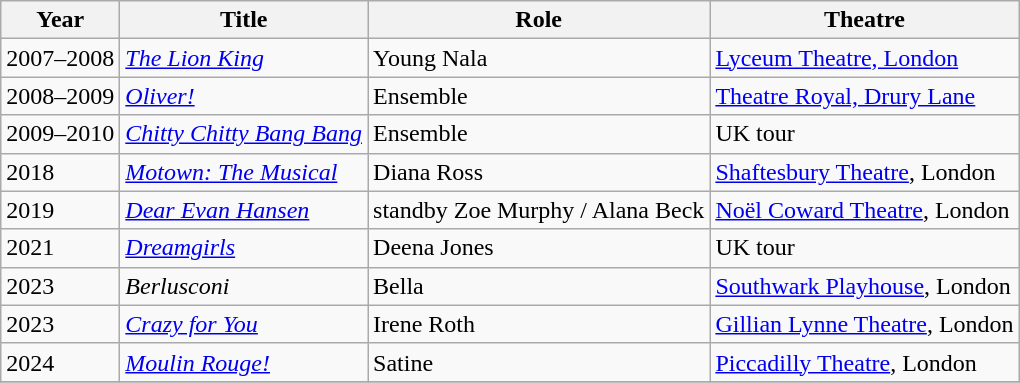<table class="wikitable sortable">
<tr>
<th>Year</th>
<th>Title</th>
<th>Role</th>
<th class="unsortable">Theatre</th>
</tr>
<tr>
<td>2007–2008</td>
<td><em><a href='#'>The Lion King</a></em></td>
<td>Young Nala</td>
<td><a href='#'>Lyceum Theatre, London</a></td>
</tr>
<tr>
<td>2008–2009</td>
<td><em><a href='#'>Oliver!</a></em></td>
<td>Ensemble</td>
<td><a href='#'>Theatre Royal, Drury Lane</a></td>
</tr>
<tr>
<td>2009–2010</td>
<td><em><a href='#'>Chitty Chitty Bang Bang</a></em></td>
<td>Ensemble</td>
<td>UK tour</td>
</tr>
<tr>
<td>2018</td>
<td><em><a href='#'>Motown: The Musical</a></em></td>
<td>Diana Ross</td>
<td><a href='#'>Shaftesbury Theatre</a>, London</td>
</tr>
<tr>
<td>2019</td>
<td><em><a href='#'>Dear Evan Hansen</a></em></td>
<td>standby Zoe Murphy / Alana Beck</td>
<td><a href='#'>Noël Coward Theatre</a>, London</td>
</tr>
<tr>
<td>2021</td>
<td><em><a href='#'>Dreamgirls</a></em></td>
<td>Deena Jones</td>
<td>UK tour</td>
</tr>
<tr>
<td>2023</td>
<td><em>Berlusconi</em></td>
<td>Bella</td>
<td><a href='#'>Southwark Playhouse</a>, London</td>
</tr>
<tr>
<td>2023</td>
<td><em><a href='#'>Crazy for You</a></em></td>
<td>Irene Roth</td>
<td><a href='#'>Gillian Lynne Theatre</a>, London</td>
</tr>
<tr>
<td>2024</td>
<td><em><a href='#'>Moulin Rouge!</a></em></td>
<td>Satine</td>
<td><a href='#'>Piccadilly Theatre</a>, London</td>
</tr>
<tr>
</tr>
</table>
